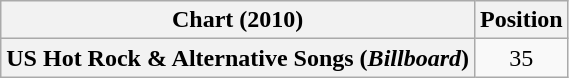<table class="wikitable plainrowheaders" style="text-align:center">
<tr>
<th scope="col">Chart (2010)</th>
<th scope="col">Position</th>
</tr>
<tr>
<th scope="row">US Hot Rock & Alternative Songs (<em>Billboard</em>)</th>
<td>35</td>
</tr>
</table>
